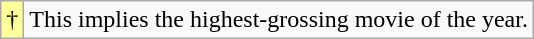<table class="wikitable">
<tr>
<td style="background-color:#FFFF99" align="center">†</td>
<td>This implies the highest-grossing movie of the year.</td>
</tr>
</table>
